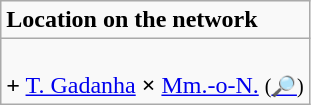<table role="presentation" class="wikitable mw-collapsible mw-collapsed floatright">
<tr>
<td><strong>Location on the network</strong></td>
</tr>
<tr>
<td><br><span><strong>+</strong> <a href='#'>T. Gadanha</a></span> <span><strong>×</strong> <a href='#'>Mm.-o-N.</a></span> <small>(<a href='#'>🔎</a>)</small></td>
</tr>
</table>
